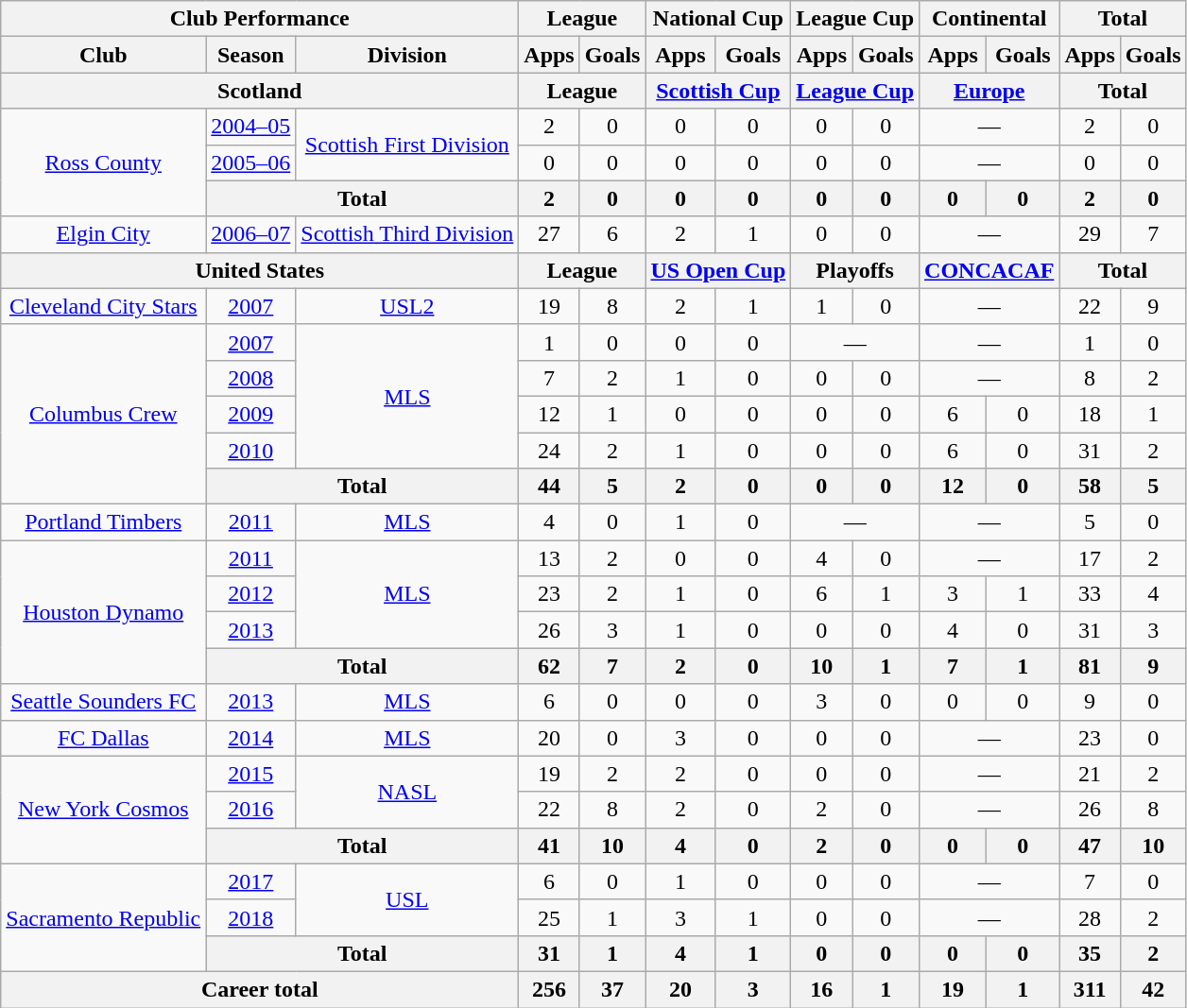<table class="wikitable" style="text-align: center;">
<tr>
<th colspan="3">Club Performance</th>
<th colspan="2">League</th>
<th colspan="2">National Cup</th>
<th colspan="2">League Cup</th>
<th colspan="2">Continental</th>
<th colspan="2">Total</th>
</tr>
<tr>
<th>Club</th>
<th>Season</th>
<th>Division</th>
<th>Apps</th>
<th>Goals</th>
<th>Apps</th>
<th>Goals</th>
<th>Apps</th>
<th>Goals</th>
<th>Apps</th>
<th>Goals</th>
<th>Apps</th>
<th>Goals</th>
</tr>
<tr>
<th colspan="3">Scotland</th>
<th colspan="2">League</th>
<th colspan="2"><a href='#'>Scottish Cup</a></th>
<th colspan="2"><a href='#'>League Cup</a></th>
<th colspan="2"><a href='#'>Europe</a></th>
<th colspan="2">Total</th>
</tr>
<tr>
<td rowspan="3"><a href='#'>Ross County</a></td>
<td><a href='#'>2004–05</a></td>
<td rowspan="2"><a href='#'>Scottish First Division</a></td>
<td>2</td>
<td>0</td>
<td>0</td>
<td>0</td>
<td>0</td>
<td>0</td>
<td colspan="2">—</td>
<td>2</td>
<td>0</td>
</tr>
<tr>
<td><a href='#'>2005–06</a></td>
<td>0</td>
<td>0</td>
<td>0</td>
<td>0</td>
<td>0</td>
<td>0</td>
<td colspan="2">—</td>
<td>0</td>
<td>0</td>
</tr>
<tr>
<th colspan="2">Total</th>
<th>2</th>
<th>0</th>
<th>0</th>
<th>0</th>
<th>0</th>
<th>0</th>
<th>0</th>
<th>0</th>
<th>2</th>
<th>0</th>
</tr>
<tr>
<td><a href='#'>Elgin City</a></td>
<td><a href='#'>2006–07</a></td>
<td><a href='#'>Scottish Third Division</a></td>
<td>27</td>
<td>6</td>
<td>2</td>
<td>1</td>
<td>0</td>
<td>0</td>
<td colspan="2">—</td>
<td>29</td>
<td>7</td>
</tr>
<tr>
<th colspan="3">United States</th>
<th colspan="2">League</th>
<th colspan="2"><a href='#'>US Open Cup</a></th>
<th colspan="2">Playoffs</th>
<th colspan="2"><a href='#'>CONCACAF</a></th>
<th colspan="2">Total</th>
</tr>
<tr>
<td><a href='#'>Cleveland City Stars</a></td>
<td><a href='#'>2007</a></td>
<td><a href='#'>USL2</a></td>
<td>19</td>
<td>8</td>
<td>2</td>
<td>1</td>
<td>1</td>
<td>0</td>
<td colspan="2">—</td>
<td>22</td>
<td>9</td>
</tr>
<tr>
<td rowspan="5"><a href='#'>Columbus Crew</a></td>
<td><a href='#'>2007</a></td>
<td rowspan="4"><a href='#'>MLS</a></td>
<td>1</td>
<td>0</td>
<td>0</td>
<td>0</td>
<td colspan="2">—</td>
<td colspan="2">—</td>
<td>1</td>
<td>0</td>
</tr>
<tr>
<td><a href='#'>2008</a></td>
<td>7</td>
<td>2</td>
<td>1</td>
<td>0</td>
<td>0</td>
<td>0</td>
<td colspan="2">—</td>
<td>8</td>
<td>2</td>
</tr>
<tr>
<td><a href='#'>2009</a></td>
<td>12</td>
<td>1</td>
<td>0</td>
<td>0</td>
<td>0</td>
<td>0</td>
<td>6</td>
<td>0</td>
<td>18</td>
<td>1</td>
</tr>
<tr>
<td><a href='#'>2010</a></td>
<td>24</td>
<td>2</td>
<td>1</td>
<td>0</td>
<td>0</td>
<td>0</td>
<td>6</td>
<td>0</td>
<td>31</td>
<td>2</td>
</tr>
<tr>
<th colspan="2">Total</th>
<th>44</th>
<th>5</th>
<th>2</th>
<th>0</th>
<th>0</th>
<th>0</th>
<th>12</th>
<th>0</th>
<th>58</th>
<th>5</th>
</tr>
<tr>
<td><a href='#'>Portland Timbers</a></td>
<td><a href='#'>2011</a></td>
<td><a href='#'>MLS</a></td>
<td>4</td>
<td>0</td>
<td>1</td>
<td>0</td>
<td colspan="2">—</td>
<td colspan="2">—</td>
<td>5</td>
<td>0</td>
</tr>
<tr>
<td rowspan="4"><a href='#'>Houston Dynamo</a></td>
<td><a href='#'>2011</a></td>
<td rowspan="3"><a href='#'>MLS</a></td>
<td>13</td>
<td>2</td>
<td>0</td>
<td>0</td>
<td>4</td>
<td>0</td>
<td colspan="2">—</td>
<td>17</td>
<td>2</td>
</tr>
<tr>
<td><a href='#'>2012</a></td>
<td>23</td>
<td>2</td>
<td>1</td>
<td>0</td>
<td>6</td>
<td>1</td>
<td>3</td>
<td>1</td>
<td>33</td>
<td>4</td>
</tr>
<tr>
<td><a href='#'>2013</a></td>
<td>26</td>
<td>3</td>
<td>1</td>
<td>0</td>
<td>0</td>
<td>0</td>
<td>4</td>
<td>0</td>
<td>31</td>
<td>3</td>
</tr>
<tr>
<th colspan="2">Total</th>
<th>62</th>
<th>7</th>
<th>2</th>
<th>0</th>
<th>10</th>
<th>1</th>
<th>7</th>
<th>1</th>
<th>81</th>
<th>9</th>
</tr>
<tr>
<td><a href='#'>Seattle Sounders FC</a></td>
<td><a href='#'>2013</a></td>
<td><a href='#'>MLS</a></td>
<td>6</td>
<td>0</td>
<td>0</td>
<td>0</td>
<td>3</td>
<td>0</td>
<td>0</td>
<td>0</td>
<td>9</td>
<td>0</td>
</tr>
<tr>
<td><a href='#'>FC Dallas</a></td>
<td><a href='#'>2014</a></td>
<td><a href='#'>MLS</a></td>
<td>20</td>
<td>0</td>
<td>3</td>
<td>0</td>
<td>0</td>
<td>0</td>
<td colspan="2">—</td>
<td>23</td>
<td>0</td>
</tr>
<tr>
<td rowspan="3"><a href='#'>New York Cosmos</a></td>
<td><a href='#'>2015</a></td>
<td rowspan="2"><a href='#'>NASL</a></td>
<td>19</td>
<td>2</td>
<td>2</td>
<td>0</td>
<td>0</td>
<td>0</td>
<td colspan="2">—</td>
<td>21</td>
<td>2</td>
</tr>
<tr>
<td><a href='#'>2016</a></td>
<td>22</td>
<td>8</td>
<td>2</td>
<td>0</td>
<td>2</td>
<td>0</td>
<td colspan="2">—</td>
<td>26</td>
<td>8</td>
</tr>
<tr>
<th colspan="2">Total</th>
<th>41</th>
<th>10</th>
<th>4</th>
<th>0</th>
<th>2</th>
<th>0</th>
<th>0</th>
<th>0</th>
<th>47</th>
<th>10</th>
</tr>
<tr>
<td rowspan="3"><a href='#'>Sacramento Republic</a></td>
<td><a href='#'>2017</a></td>
<td rowspan="2"><a href='#'>USL</a></td>
<td>6</td>
<td>0</td>
<td>1</td>
<td>0</td>
<td>0</td>
<td>0</td>
<td colspan="2">—</td>
<td>7</td>
<td>0</td>
</tr>
<tr>
<td><a href='#'>2018</a></td>
<td>25</td>
<td>1</td>
<td>3</td>
<td>1</td>
<td>0</td>
<td>0</td>
<td colspan="2">—</td>
<td>28</td>
<td>2</td>
</tr>
<tr>
<th colspan="2">Total</th>
<th>31</th>
<th>1</th>
<th>4</th>
<th>1</th>
<th>0</th>
<th>0</th>
<th>0</th>
<th>0</th>
<th>35</th>
<th>2</th>
</tr>
<tr>
<th colspan="3">Career total</th>
<th>256</th>
<th>37</th>
<th>20</th>
<th>3</th>
<th>16</th>
<th>1</th>
<th>19</th>
<th>1</th>
<th>311</th>
<th>42</th>
</tr>
</table>
